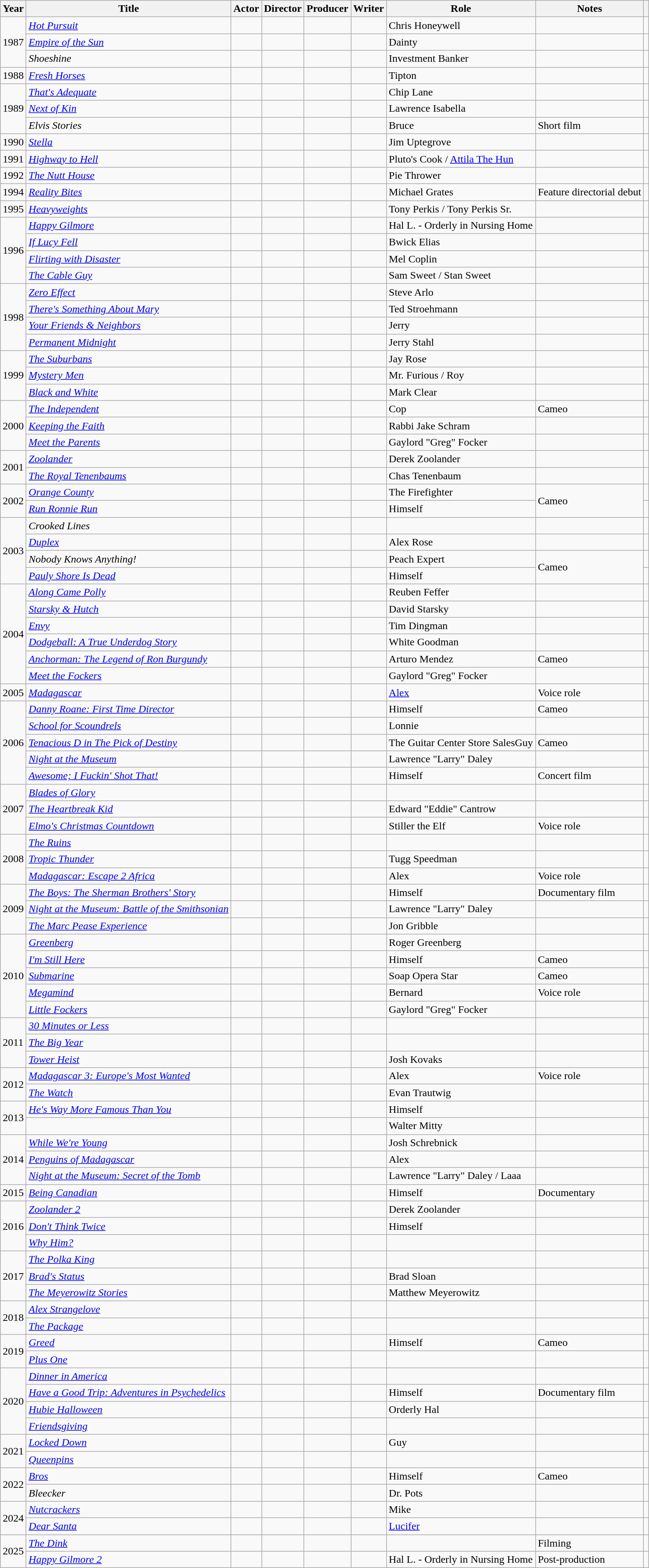<table class="wikitable sortable plainrowheaders">
<tr>
<th scope="col">Year</th>
<th scope="col">Title</th>
<th scope="col">Actor</th>
<th scope="col">Director</th>
<th scope="col">Producer</th>
<th scope="col">Writer</th>
<th scope="col">Role</th>
<th scope="col" class="unsortable">Notes</th>
<th scope="col" class="unsortable"></th>
</tr>
<tr>
<td rowspan="3">1987</td>
<td><em><a href='#'>Hot Pursuit</a></em></td>
<td></td>
<td></td>
<td></td>
<td></td>
<td>Chris Honeywell</td>
<td></td>
<td></td>
</tr>
<tr>
<td><em><a href='#'>Empire of the Sun</a></em></td>
<td></td>
<td></td>
<td></td>
<td></td>
<td>Dainty</td>
<td></td>
<td></td>
</tr>
<tr>
<td><em>Shoeshine</em></td>
<td></td>
<td></td>
<td></td>
<td></td>
<td>Investment Banker</td>
<td></td>
<td></td>
</tr>
<tr>
<td>1988</td>
<td><em><a href='#'>Fresh Horses</a></em></td>
<td></td>
<td></td>
<td></td>
<td></td>
<td>Tipton</td>
<td></td>
<td></td>
</tr>
<tr>
<td rowspan="3">1989</td>
<td><em><a href='#'>That's Adequate</a></em></td>
<td></td>
<td></td>
<td></td>
<td></td>
<td>Chip Lane</td>
<td></td>
<td></td>
</tr>
<tr>
<td><em><a href='#'>Next of Kin</a></em></td>
<td></td>
<td></td>
<td></td>
<td></td>
<td>Lawrence Isabella</td>
<td></td>
<td></td>
</tr>
<tr>
<td><em>Elvis Stories</em></td>
<td></td>
<td></td>
<td></td>
<td></td>
<td>Bruce</td>
<td>Short film</td>
<td></td>
</tr>
<tr>
<td>1990</td>
<td><em><a href='#'>Stella</a></em></td>
<td></td>
<td></td>
<td></td>
<td></td>
<td>Jim Uptegrove</td>
<td></td>
<td></td>
</tr>
<tr>
<td>1991</td>
<td><em><a href='#'>Highway to Hell</a></em></td>
<td></td>
<td></td>
<td></td>
<td></td>
<td>Pluto's Cook / <a href='#'>Attila The Hun</a></td>
<td></td>
<td></td>
</tr>
<tr>
<td>1992</td>
<td><em><a href='#'>The Nutt House</a></em></td>
<td></td>
<td></td>
<td></td>
<td></td>
<td>Pie Thrower</td>
<td></td>
<td></td>
</tr>
<tr>
<td>1994</td>
<td><em><a href='#'>Reality Bites</a></em></td>
<td></td>
<td></td>
<td></td>
<td></td>
<td>Michael Grates</td>
<td>Feature directorial debut</td>
<td></td>
</tr>
<tr>
<td>1995</td>
<td><em><a href='#'>Heavyweights</a></em></td>
<td></td>
<td></td>
<td></td>
<td></td>
<td>Tony Perkis / Tony Perkis Sr.</td>
<td></td>
<td></td>
</tr>
<tr>
<td rowspan="4">1996</td>
<td><em><a href='#'>Happy Gilmore</a></em></td>
<td></td>
<td></td>
<td></td>
<td></td>
<td>Hal L. - Orderly in Nursing Home</td>
<td></td>
<td style="text-align:center;"></td>
</tr>
<tr>
<td><em><a href='#'>If Lucy Fell</a></em></td>
<td></td>
<td></td>
<td></td>
<td></td>
<td>Bwick Elias</td>
<td></td>
<td></td>
</tr>
<tr>
<td><em><a href='#'>Flirting with Disaster</a></em></td>
<td></td>
<td></td>
<td></td>
<td></td>
<td>Mel Coplin</td>
<td></td>
<td></td>
</tr>
<tr>
<td><em><a href='#'>The Cable Guy</a></em></td>
<td></td>
<td></td>
<td></td>
<td></td>
<td>Sam Sweet / Stan Sweet</td>
<td></td>
<td></td>
</tr>
<tr>
<td rowspan="4">1998</td>
<td><em><a href='#'>Zero Effect</a></em></td>
<td></td>
<td></td>
<td></td>
<td></td>
<td>Steve Arlo</td>
<td></td>
<td></td>
</tr>
<tr>
<td><em><a href='#'>There's Something About Mary</a></em></td>
<td></td>
<td></td>
<td></td>
<td></td>
<td>Ted Stroehmann</td>
<td></td>
<td></td>
</tr>
<tr>
<td><em><a href='#'>Your Friends & Neighbors</a></em></td>
<td></td>
<td></td>
<td></td>
<td></td>
<td>Jerry</td>
<td></td>
<td></td>
</tr>
<tr>
<td><em><a href='#'>Permanent Midnight</a></em></td>
<td></td>
<td></td>
<td></td>
<td></td>
<td>Jerry Stahl</td>
<td></td>
<td></td>
</tr>
<tr>
<td rowspan="3">1999</td>
<td><em><a href='#'>The Suburbans</a></em></td>
<td></td>
<td></td>
<td></td>
<td></td>
<td>Jay Rose</td>
<td></td>
<td></td>
</tr>
<tr>
<td><em><a href='#'>Mystery Men</a></em></td>
<td></td>
<td></td>
<td></td>
<td></td>
<td>Mr. Furious / Roy</td>
<td></td>
<td></td>
</tr>
<tr>
<td><em><a href='#'>Black and White</a></em></td>
<td></td>
<td></td>
<td></td>
<td></td>
<td>Mark Clear</td>
<td></td>
<td></td>
</tr>
<tr>
<td rowspan="3">2000</td>
<td><em><a href='#'>The Independent</a></em></td>
<td></td>
<td></td>
<td></td>
<td></td>
<td>Cop</td>
<td>Cameo</td>
<td></td>
</tr>
<tr>
<td><em><a href='#'>Keeping the Faith</a></em></td>
<td></td>
<td></td>
<td></td>
<td></td>
<td>Rabbi Jake Schram</td>
<td></td>
<td></td>
</tr>
<tr>
<td><em><a href='#'>Meet the Parents</a></em></td>
<td></td>
<td></td>
<td></td>
<td></td>
<td>Gaylord "Greg" Focker</td>
<td></td>
<td></td>
</tr>
<tr>
<td rowspan="2">2001</td>
<td><em><a href='#'>Zoolander</a></em></td>
<td></td>
<td></td>
<td></td>
<td></td>
<td>Derek Zoolander</td>
<td></td>
<td></td>
</tr>
<tr>
<td><em><a href='#'>The Royal Tenenbaums</a></em></td>
<td></td>
<td></td>
<td></td>
<td></td>
<td>Chas Tenenbaum</td>
<td></td>
<td></td>
</tr>
<tr>
<td rowspan="2">2002</td>
<td><em><a href='#'>Orange County</a></em></td>
<td></td>
<td></td>
<td></td>
<td></td>
<td>The Firefighter</td>
<td rowspan="2">Cameo</td>
<td></td>
</tr>
<tr>
<td><em><a href='#'>Run Ronnie Run</a></em></td>
<td></td>
<td></td>
<td></td>
<td></td>
<td>Himself</td>
<td></td>
</tr>
<tr>
<td rowspan="4">2003</td>
<td><em>Crooked Lines</em> </td>
<td></td>
<td></td>
<td></td>
<td></td>
<td></td>
<td></td>
<td></td>
</tr>
<tr>
<td><em><a href='#'>Duplex</a></em> </td>
<td></td>
<td></td>
<td></td>
<td></td>
<td>Alex Rose</td>
<td></td>
<td></td>
</tr>
<tr>
<td><em>Nobody Knows Anything!</em> </td>
<td></td>
<td></td>
<td></td>
<td></td>
<td>Peach Expert</td>
<td rowspan="2">Cameo</td>
<td></td>
</tr>
<tr>
<td><em><a href='#'>Pauly Shore Is Dead</a></em> </td>
<td></td>
<td></td>
<td></td>
<td></td>
<td>Himself</td>
<td></td>
</tr>
<tr>
<td rowspan="6">2004</td>
<td><em><a href='#'>Along Came Polly</a></em></td>
<td></td>
<td></td>
<td></td>
<td></td>
<td>Reuben Feffer</td>
<td></td>
<td></td>
</tr>
<tr>
<td><em><a href='#'>Starsky & Hutch</a></em></td>
<td></td>
<td></td>
<td></td>
<td></td>
<td>David Starsky</td>
<td></td>
<td></td>
</tr>
<tr>
<td><em><a href='#'>Envy</a></em></td>
<td></td>
<td></td>
<td></td>
<td></td>
<td>Tim Dingman</td>
<td></td>
<td></td>
</tr>
<tr>
<td><em><a href='#'>Dodgeball: A True Underdog Story</a></em></td>
<td></td>
<td></td>
<td></td>
<td></td>
<td>White Goodman</td>
<td></td>
<td></td>
</tr>
<tr>
<td><em><a href='#'>Anchorman: The Legend of Ron Burgundy</a></em></td>
<td></td>
<td></td>
<td></td>
<td></td>
<td>Arturo Mendez</td>
<td>Cameo</td>
<td></td>
</tr>
<tr>
<td><em><a href='#'>Meet the Fockers</a></em></td>
<td></td>
<td></td>
<td></td>
<td></td>
<td>Gaylord "Greg" Focker</td>
<td></td>
<td></td>
</tr>
<tr>
<td>2005</td>
<td><em><a href='#'>Madagascar</a></em></td>
<td></td>
<td></td>
<td></td>
<td></td>
<td><a href='#'>Alex</a></td>
<td>Voice role</td>
<td></td>
</tr>
<tr>
<td rowspan="5">2006</td>
<td><em><a href='#'>Danny Roane: First Time Director</a></em></td>
<td></td>
<td></td>
<td></td>
<td></td>
<td>Himself</td>
<td>Cameo</td>
<td></td>
</tr>
<tr>
<td><em><a href='#'>School for Scoundrels</a></em></td>
<td></td>
<td></td>
<td></td>
<td></td>
<td>Lonnie</td>
<td></td>
<td></td>
</tr>
<tr>
<td><em><a href='#'>Tenacious D in The Pick of Destiny</a></em></td>
<td></td>
<td></td>
<td></td>
<td></td>
<td>The Guitar Center Store SalesGuy</td>
<td>Cameo</td>
<td></td>
</tr>
<tr>
<td><em><a href='#'>Night at the Museum</a></em></td>
<td></td>
<td></td>
<td></td>
<td></td>
<td>Lawrence "Larry" Daley</td>
<td></td>
<td></td>
</tr>
<tr>
<td><em><a href='#'>Awesome; I Fuckin' Shot That!</a></em></td>
<td></td>
<td></td>
<td></td>
<td></td>
<td>Himself</td>
<td>Concert film</td>
<td></td>
</tr>
<tr>
<td rowspan="3">2007</td>
<td><em><a href='#'>Blades of Glory</a></em></td>
<td></td>
<td></td>
<td></td>
<td></td>
<td></td>
<td></td>
<td></td>
</tr>
<tr>
<td><em><a href='#'>The Heartbreak Kid</a></em></td>
<td></td>
<td></td>
<td></td>
<td></td>
<td>Edward "Eddie" Cantrow</td>
<td></td>
<td></td>
</tr>
<tr>
<td><em><a href='#'>Elmo's Christmas Countdown</a></em></td>
<td></td>
<td></td>
<td></td>
<td></td>
<td>Stiller the Elf</td>
<td>Voice role</td>
<td></td>
</tr>
<tr>
<td rowspan="3">2008</td>
<td><em><a href='#'>The Ruins</a></em> </td>
<td></td>
<td></td>
<td></td>
<td></td>
<td></td>
<td></td>
<td></td>
</tr>
<tr>
<td><em><a href='#'>Tropic Thunder</a></em> </td>
<td></td>
<td></td>
<td></td>
<td></td>
<td>Tugg Speedman</td>
<td></td>
<td></td>
</tr>
<tr>
<td><em><a href='#'>Madagascar: Escape 2 Africa</a></em> </td>
<td></td>
<td></td>
<td></td>
<td></td>
<td>Alex</td>
<td>Voice role</td>
<td></td>
</tr>
<tr>
<td rowspan="3">2009</td>
<td><em><a href='#'>The Boys: The Sherman Brothers' Story</a></em> </td>
<td></td>
<td></td>
<td></td>
<td></td>
<td>Himself</td>
<td>Documentary film</td>
<td></td>
</tr>
<tr>
<td><em><a href='#'>Night at the Museum: Battle of the Smithsonian</a></em> </td>
<td></td>
<td></td>
<td></td>
<td></td>
<td>Lawrence "Larry" Daley</td>
<td></td>
<td></td>
</tr>
<tr>
<td><em><a href='#'>The Marc Pease Experience</a></em> </td>
<td></td>
<td></td>
<td></td>
<td></td>
<td>Jon Gribble</td>
<td></td>
<td></td>
</tr>
<tr>
<td rowspan="5">2010</td>
<td><em><a href='#'>Greenberg</a></em></td>
<td></td>
<td></td>
<td></td>
<td></td>
<td>Roger Greenberg</td>
<td></td>
<td></td>
</tr>
<tr>
<td><em><a href='#'>I'm Still Here</a></em></td>
<td></td>
<td></td>
<td></td>
<td></td>
<td>Himself</td>
<td>Cameo</td>
<td></td>
</tr>
<tr>
<td><em><a href='#'>Submarine</a></em></td>
<td></td>
<td></td>
<td></td>
<td></td>
<td>Soap Opera Star</td>
<td>Cameo</td>
<td></td>
</tr>
<tr>
<td><em><a href='#'>Megamind</a></em></td>
<td></td>
<td></td>
<td></td>
<td></td>
<td>Bernard</td>
<td>Voice role</td>
<td></td>
</tr>
<tr>
<td><em><a href='#'>Little Fockers</a></em></td>
<td></td>
<td></td>
<td></td>
<td></td>
<td>Gaylord "Greg" Focker</td>
<td></td>
<td></td>
</tr>
<tr>
<td rowspan="3">2011</td>
<td><em><a href='#'>30 Minutes or Less</a></em> </td>
<td></td>
<td></td>
<td></td>
<td></td>
<td></td>
<td></td>
<td></td>
</tr>
<tr>
<td><em><a href='#'>The Big Year</a></em> </td>
<td></td>
<td></td>
<td></td>
<td></td>
<td></td>
<td></td>
<td></td>
</tr>
<tr>
<td><em><a href='#'>Tower Heist</a></em> </td>
<td></td>
<td></td>
<td></td>
<td></td>
<td>Josh Kovaks</td>
<td></td>
<td></td>
</tr>
<tr>
<td rowspan="2">2012</td>
<td><em><a href='#'>Madagascar 3: Europe's Most Wanted</a></em></td>
<td></td>
<td></td>
<td></td>
<td></td>
<td>Alex</td>
<td>Voice role</td>
<td></td>
</tr>
<tr>
<td><em><a href='#'>The Watch</a></em></td>
<td></td>
<td></td>
<td></td>
<td></td>
<td>Evan Trautwig</td>
<td></td>
<td></td>
</tr>
<tr>
<td rowspan="2">2013</td>
<td><em><a href='#'>He's Way More Famous Than You</a></em></td>
<td></td>
<td></td>
<td></td>
<td></td>
<td>Himself</td>
<td></td>
<td></td>
</tr>
<tr>
<td><em></em></td>
<td></td>
<td></td>
<td></td>
<td></td>
<td>Walter Mitty</td>
<td></td>
<td></td>
</tr>
<tr>
<td rowspan="3">2014</td>
<td><em><a href='#'>While We're Young</a></em></td>
<td></td>
<td></td>
<td></td>
<td></td>
<td>Josh Schrebnick</td>
<td></td>
<td></td>
</tr>
<tr>
<td><em><a href='#'>Penguins of Madagascar</a></em></td>
<td></td>
<td></td>
<td></td>
<td></td>
<td>Alex</td>
<td></td>
<td></td>
</tr>
<tr>
<td><em><a href='#'>Night at the Museum: Secret of the Tomb</a></em></td>
<td></td>
<td></td>
<td></td>
<td></td>
<td>Lawrence "Larry" Daley / Laaa</td>
<td></td>
<td style="text-align:center;"></td>
</tr>
<tr>
<td>2015</td>
<td><em><a href='#'>Being Canadian</a></em></td>
<td></td>
<td></td>
<td></td>
<td></td>
<td>Himself</td>
<td>Documentary</td>
<td></td>
</tr>
<tr>
<td rowspan="3">2016</td>
<td><em><a href='#'>Zoolander 2</a></em></td>
<td></td>
<td></td>
<td></td>
<td></td>
<td>Derek Zoolander</td>
<td></td>
<td></td>
</tr>
<tr>
<td><em><a href='#'>Don't Think Twice</a></em></td>
<td></td>
<td></td>
<td></td>
<td></td>
<td>Himself</td>
<td></td>
<td></td>
</tr>
<tr>
<td><em><a href='#'>Why Him?</a></em></td>
<td></td>
<td></td>
<td></td>
<td></td>
<td></td>
<td></td>
<td></td>
</tr>
<tr>
<td rowspan="3">2017</td>
<td><em><a href='#'>The Polka King</a></em> </td>
<td></td>
<td></td>
<td></td>
<td></td>
<td></td>
<td></td>
<td></td>
</tr>
<tr>
<td><em><a href='#'>Brad's Status</a></em> </td>
<td></td>
<td></td>
<td></td>
<td></td>
<td>Brad Sloan</td>
<td></td>
<td></td>
</tr>
<tr>
<td><em><a href='#'>The Meyerowitz Stories</a></em> </td>
<td></td>
<td></td>
<td></td>
<td></td>
<td>Matthew Meyerowitz</td>
<td></td>
<td></td>
</tr>
<tr>
<td rowspan="2">2018</td>
<td><em><a href='#'>Alex Strangelove</a></em></td>
<td></td>
<td></td>
<td></td>
<td></td>
<td></td>
<td></td>
<td></td>
</tr>
<tr>
<td><em><a href='#'>The Package</a></em></td>
<td></td>
<td></td>
<td></td>
<td></td>
<td></td>
<td></td>
<td></td>
</tr>
<tr>
<td rowspan="2">2019</td>
<td><em><a href='#'>Greed</a></em> </td>
<td></td>
<td></td>
<td></td>
<td></td>
<td>Himself</td>
<td>Cameo</td>
<td></td>
</tr>
<tr>
<td><em><a href='#'>Plus One</a></em></td>
<td></td>
<td></td>
<td></td>
<td></td>
<td></td>
<td></td>
<td></td>
</tr>
<tr>
<td rowspan="4">2020</td>
<td><em><a href='#'>Dinner in America</a></em> </td>
<td></td>
<td></td>
<td></td>
<td></td>
<td></td>
<td></td>
<td></td>
</tr>
<tr>
<td><em><a href='#'>Have a Good Trip: Adventures in Psychedelics</a></em> </td>
<td></td>
<td></td>
<td></td>
<td></td>
<td>Himself</td>
<td>Documentary film</td>
<td></td>
</tr>
<tr>
<td><em><a href='#'>Hubie Halloween</a></em> </td>
<td></td>
<td></td>
<td></td>
<td></td>
<td>Orderly Hal</td>
<td></td>
<td></td>
</tr>
<tr>
<td><em><a href='#'>Friendsgiving</a></em> </td>
<td></td>
<td></td>
<td></td>
<td></td>
<td></td>
<td></td>
<td></td>
</tr>
<tr>
<td rowspan="2">2021</td>
<td><em><a href='#'>Locked Down</a></em></td>
<td></td>
<td></td>
<td></td>
<td></td>
<td>Guy</td>
<td></td>
<td></td>
</tr>
<tr>
<td><em><a href='#'>Queenpins</a></em></td>
<td></td>
<td></td>
<td></td>
<td></td>
<td></td>
<td></td>
<td></td>
</tr>
<tr>
<td rowspan="2">2022</td>
<td><em><a href='#'>Bros</a></em></td>
<td></td>
<td></td>
<td></td>
<td></td>
<td>Himself</td>
<td>Cameo</td>
<td></td>
</tr>
<tr>
<td><em>Bleecker</em></td>
<td></td>
<td></td>
<td></td>
<td></td>
<td>Dr. Pots</td>
<td></td>
<td></td>
</tr>
<tr>
<td rowspan="2">2024</td>
<td><em><a href='#'>Nutcrackers</a></em></td>
<td></td>
<td></td>
<td></td>
<td></td>
<td>Mike</td>
<td></td>
<td></td>
</tr>
<tr>
<td><em><a href='#'>Dear Santa</a></em></td>
<td></td>
<td></td>
<td></td>
<td></td>
<td><a href='#'>Lucifer</a></td>
<td></td>
<td></td>
</tr>
<tr>
<td rowspan="2">2025</td>
<td><em><a href='#'>The Dink</a></em></td>
<td></td>
<td></td>
<td></td>
<td></td>
<td></td>
<td>Filming</td>
<td></td>
</tr>
<tr>
<td><em><a href='#'>Happy Gilmore 2</a></em></td>
<td></td>
<td></td>
<td></td>
<td></td>
<td>Hal L. - Orderly in Nursing Home</td>
<td>Post-production</td>
<td></td>
</tr>
</table>
